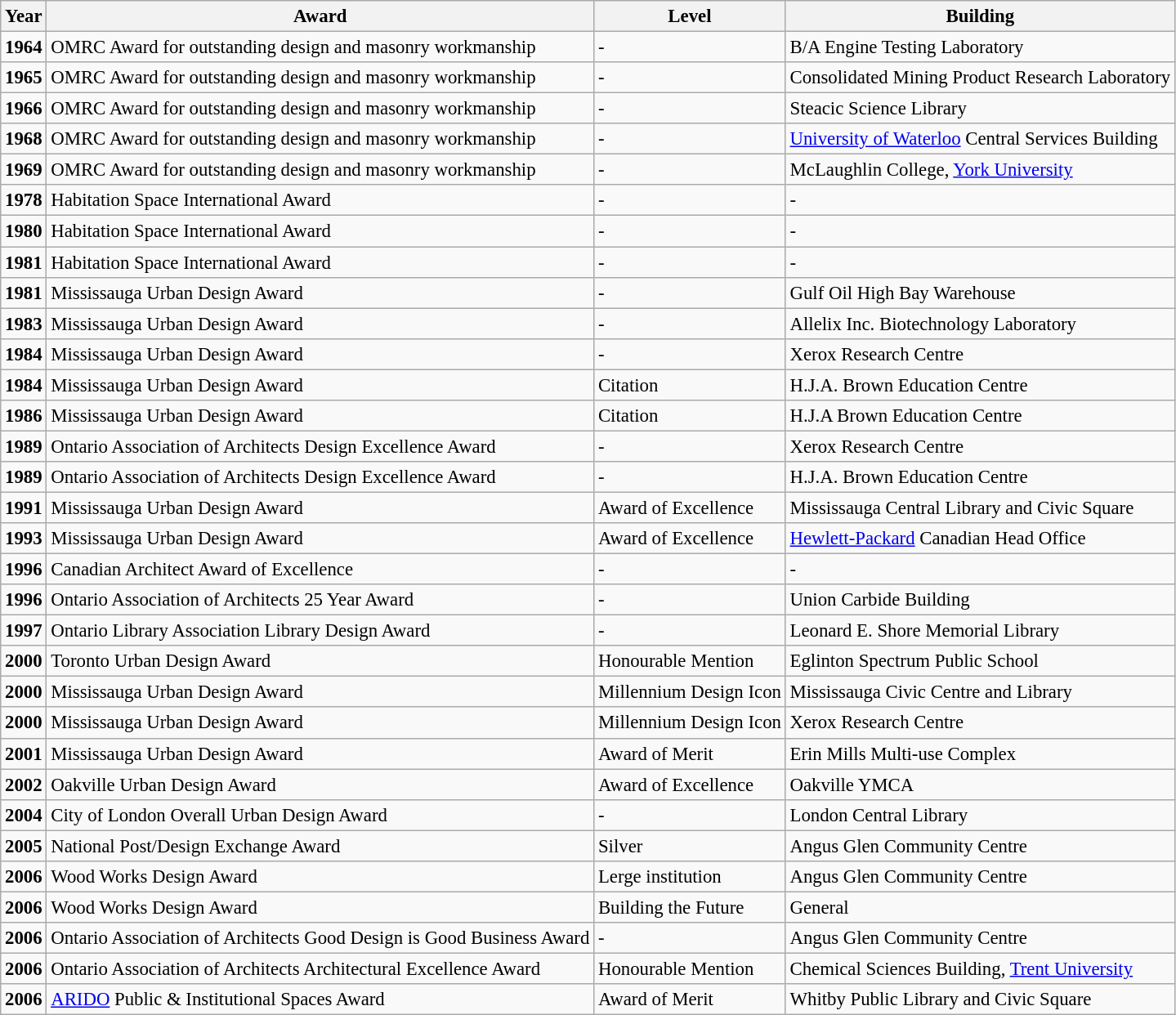<table class="wikitable" style="font-size: 95%;">
<tr>
<th>Year</th>
<th>Award</th>
<th>Level</th>
<th>Building</th>
</tr>
<tr>
<td><strong>1964</strong></td>
<td>OMRC Award for outstanding design and masonry workmanship</td>
<td>-</td>
<td>B/A Engine Testing Laboratory</td>
</tr>
<tr>
<td><strong>1965</strong></td>
<td>OMRC Award for outstanding design and masonry workmanship</td>
<td>-</td>
<td>Consolidated Mining Product Research Laboratory</td>
</tr>
<tr>
<td><strong>1966</strong></td>
<td>OMRC Award for outstanding design and masonry workmanship</td>
<td>-</td>
<td>Steacic Science Library</td>
</tr>
<tr>
<td><strong>1968</strong></td>
<td>OMRC Award for outstanding design and masonry workmanship</td>
<td>-</td>
<td><a href='#'>University of Waterloo</a> Central Services Building</td>
</tr>
<tr>
<td><strong>1969</strong></td>
<td>OMRC Award for outstanding design and masonry workmanship</td>
<td>-</td>
<td>McLaughlin College, <a href='#'>York University</a></td>
</tr>
<tr>
<td><strong>1978</strong></td>
<td>Habitation Space International Award</td>
<td>-</td>
<td>-</td>
</tr>
<tr>
<td><strong>1980</strong></td>
<td>Habitation Space International Award</td>
<td>-</td>
<td>-</td>
</tr>
<tr>
<td><strong>1981</strong></td>
<td>Habitation Space International Award</td>
<td>-</td>
<td>-</td>
</tr>
<tr>
<td><strong>1981</strong></td>
<td>Mississauga Urban Design Award</td>
<td>-</td>
<td>Gulf Oil High Bay Warehouse</td>
</tr>
<tr>
<td><strong>1983</strong></td>
<td>Mississauga Urban Design Award</td>
<td>-</td>
<td>Allelix Inc. Biotechnology Laboratory</td>
</tr>
<tr>
<td><strong>1984</strong></td>
<td>Mississauga Urban Design Award</td>
<td>-</td>
<td>Xerox Research Centre</td>
</tr>
<tr>
<td><strong>1984</strong></td>
<td>Mississauga Urban Design Award</td>
<td>Citation</td>
<td>H.J.A. Brown Education Centre</td>
</tr>
<tr>
<td><strong>1986</strong></td>
<td>Mississauga Urban Design Award</td>
<td>Citation</td>
<td>H.J.A Brown Education Centre</td>
</tr>
<tr>
<td><strong>1989</strong></td>
<td>Ontario Association of Architects Design Excellence Award</td>
<td>-</td>
<td>Xerox Research Centre</td>
</tr>
<tr>
<td><strong>1989</strong></td>
<td>Ontario Association of Architects Design Excellence Award</td>
<td>-</td>
<td>H.J.A. Brown Education Centre</td>
</tr>
<tr>
<td><strong>1991</strong></td>
<td>Mississauga Urban Design Award</td>
<td>Award of Excellence</td>
<td>Mississauga Central Library and Civic Square</td>
</tr>
<tr>
<td><strong>1993</strong></td>
<td>Mississauga Urban Design Award</td>
<td>Award of Excellence</td>
<td><a href='#'>Hewlett-Packard</a> Canadian Head Office</td>
</tr>
<tr>
<td><strong>1996</strong></td>
<td>Canadian Architect Award of Excellence</td>
<td>-</td>
<td>-</td>
</tr>
<tr>
<td><strong>1996</strong></td>
<td>Ontario Association of Architects 25 Year Award</td>
<td>-</td>
<td>Union Carbide Building</td>
</tr>
<tr>
<td><strong>1997</strong></td>
<td>Ontario Library Association Library Design Award</td>
<td>-</td>
<td>Leonard E. Shore Memorial Library</td>
</tr>
<tr>
<td><strong>2000</strong></td>
<td>Toronto Urban Design Award</td>
<td>Honourable Mention</td>
<td>Eglinton Spectrum Public School</td>
</tr>
<tr>
<td><strong>2000</strong></td>
<td>Mississauga Urban Design Award</td>
<td>Millennium Design Icon</td>
<td>Mississauga Civic Centre and Library</td>
</tr>
<tr>
<td><strong>2000</strong></td>
<td>Mississauga Urban Design Award</td>
<td>Millennium Design Icon</td>
<td>Xerox Research Centre</td>
</tr>
<tr>
<td><strong>2001</strong></td>
<td>Mississauga Urban Design Award</td>
<td>Award of Merit</td>
<td>Erin Mills Multi-use Complex</td>
</tr>
<tr>
<td><strong>2002</strong></td>
<td>Oakville Urban Design Award</td>
<td>Award of Excellence</td>
<td>Oakville YMCA</td>
</tr>
<tr>
<td><strong>2004</strong></td>
<td>City of London Overall Urban Design Award</td>
<td>-</td>
<td>London Central Library</td>
</tr>
<tr>
<td><strong>2005</strong></td>
<td>National Post/Design Exchange Award</td>
<td>Silver</td>
<td>Angus Glen Community Centre</td>
</tr>
<tr>
<td><strong>2006</strong></td>
<td>Wood Works Design Award</td>
<td>Lerge institution</td>
<td>Angus Glen Community Centre</td>
</tr>
<tr>
<td><strong>2006</strong></td>
<td>Wood Works Design Award</td>
<td>Building the Future</td>
<td>General</td>
</tr>
<tr>
<td><strong>2006</strong></td>
<td>Ontario Association of Architects Good Design is Good Business Award</td>
<td>-</td>
<td>Angus Glen Community Centre</td>
</tr>
<tr>
<td><strong>2006</strong></td>
<td>Ontario Association of Architects Architectural Excellence Award</td>
<td>Honourable Mention</td>
<td>Chemical Sciences Building, <a href='#'>Trent University</a></td>
</tr>
<tr>
<td><strong>2006</strong></td>
<td><a href='#'>ARIDO</a> Public & Institutional Spaces Award</td>
<td>Award of Merit</td>
<td>Whitby Public Library and Civic Square</td>
</tr>
</table>
